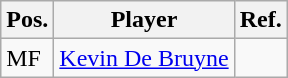<table class="wikitable">
<tr>
<th>Pos.</th>
<th>Player</th>
<th>Ref.</th>
</tr>
<tr>
<td>MF</td>
<td> <a href='#'>Kevin De Bruyne</a></td>
<td></td>
</tr>
</table>
